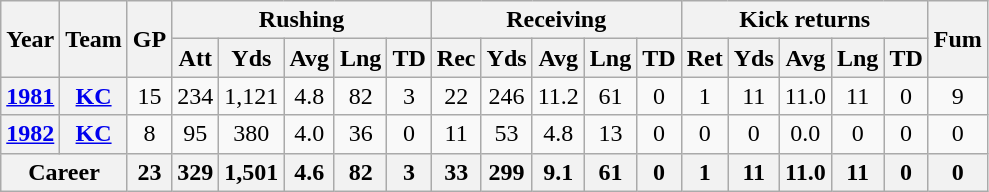<table class="wikitable" style="text-align: center;">
<tr>
<th rowspan="2">Year</th>
<th rowspan="2">Team</th>
<th rowspan="2">GP</th>
<th colspan="5">Rushing</th>
<th colspan="5">Receiving</th>
<th colspan="5">Kick returns</th>
<th rowspan="2">Fum</th>
</tr>
<tr>
<th>Att</th>
<th>Yds</th>
<th>Avg</th>
<th>Lng</th>
<th>TD</th>
<th>Rec</th>
<th>Yds</th>
<th>Avg</th>
<th>Lng</th>
<th>TD</th>
<th>Ret</th>
<th>Yds</th>
<th>Avg</th>
<th>Lng</th>
<th>TD</th>
</tr>
<tr>
<th><a href='#'>1981</a></th>
<th><a href='#'>KC</a></th>
<td>15</td>
<td>234</td>
<td>1,121</td>
<td>4.8</td>
<td>82</td>
<td>3</td>
<td>22</td>
<td>246</td>
<td>11.2</td>
<td>61</td>
<td>0</td>
<td>1</td>
<td>11</td>
<td>11.0</td>
<td>11</td>
<td>0</td>
<td>9</td>
</tr>
<tr>
<th><a href='#'>1982</a></th>
<th><a href='#'>KC</a></th>
<td>8</td>
<td>95</td>
<td>380</td>
<td>4.0</td>
<td>36</td>
<td>0</td>
<td>11</td>
<td>53</td>
<td>4.8</td>
<td>13</td>
<td>0</td>
<td>0</td>
<td>0</td>
<td>0.0</td>
<td>0</td>
<td>0</td>
<td>0</td>
</tr>
<tr>
<th colspan="2">Career</th>
<th>23</th>
<th>329</th>
<th>1,501</th>
<th>4.6</th>
<th>82</th>
<th>3</th>
<th>33</th>
<th>299</th>
<th>9.1</th>
<th>61</th>
<th>0</th>
<th>1</th>
<th>11</th>
<th>11.0</th>
<th>11</th>
<th>0</th>
<th>0</th>
</tr>
</table>
